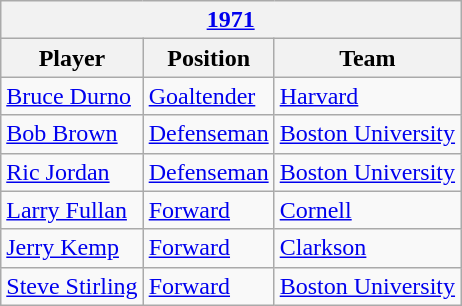<table class="wikitable">
<tr>
<th colspan=3><a href='#'>1971</a></th>
</tr>
<tr>
<th>Player</th>
<th>Position</th>
<th>Team</th>
</tr>
<tr>
<td><a href='#'>Bruce Durno</a></td>
<td><a href='#'>Goaltender</a></td>
<td><a href='#'>Harvard</a></td>
</tr>
<tr>
<td><a href='#'>Bob Brown</a></td>
<td><a href='#'>Defenseman</a></td>
<td><a href='#'>Boston University</a></td>
</tr>
<tr>
<td><a href='#'>Ric Jordan</a></td>
<td><a href='#'>Defenseman</a></td>
<td><a href='#'>Boston University</a></td>
</tr>
<tr>
<td><a href='#'>Larry Fullan</a></td>
<td><a href='#'>Forward</a></td>
<td><a href='#'>Cornell</a></td>
</tr>
<tr>
<td><a href='#'>Jerry Kemp</a></td>
<td><a href='#'>Forward</a></td>
<td><a href='#'>Clarkson</a></td>
</tr>
<tr>
<td><a href='#'>Steve Stirling</a></td>
<td><a href='#'>Forward</a></td>
<td><a href='#'>Boston University</a></td>
</tr>
</table>
